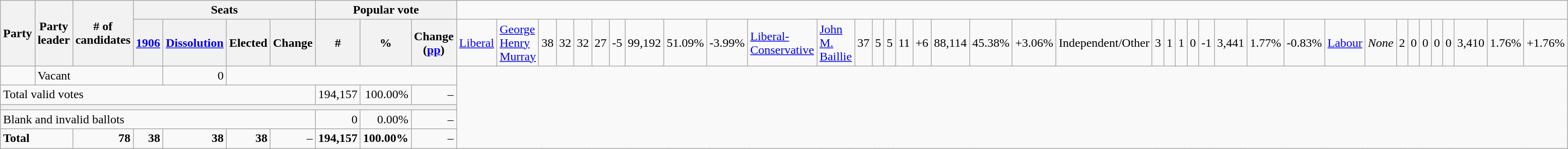<table class="wikitable">
<tr>
<th rowspan="2" colspan="2">Party</th>
<th rowspan="2">Party leader</th>
<th rowspan="2"># of<br>candidates</th>
<th colspan="4">Seats</th>
<th colspan="3">Popular vote</th>
</tr>
<tr>
<th><a href='#'>1906</a></th>
<th><span><a href='#'>Dissolution</a></span></th>
<th>Elected</th>
<th>Change</th>
<th>#</th>
<th>%</th>
<th>Change (<a href='#'>pp</a>)<br></th>
<td><a href='#'>Liberal</a></td>
<td><a href='#'>George Henry Murray</a></td>
<td align="right">38</td>
<td align="right">32</td>
<td align="right">32</td>
<td align="right">27</td>
<td align="right">-5</td>
<td align="right">99,192</td>
<td align="right">51.09%</td>
<td align="right">-3.99%<br></td>
<td><a href='#'>Liberal-Conservative</a></td>
<td><a href='#'>John M. Baillie</a></td>
<td align="right">37</td>
<td align="right">5</td>
<td align="right">5</td>
<td align="right">11</td>
<td align="right">+6</td>
<td align="right">88,114</td>
<td align="right">45.38%</td>
<td align="right">+3.06%<br></td>
<td colspan=2>Independent/Other</td>
<td align="right">3</td>
<td align="right">1</td>
<td align="right">1</td>
<td align="right">0</td>
<td align="right">-1</td>
<td align="right">3,441</td>
<td align="right">1.77%</td>
<td align="right">-0.83%<br></td>
<td><a href='#'>Labour</a></td>
<td><em>None</em></td>
<td align="right">2</td>
<td align="right">0</td>
<td align="right">0</td>
<td align="right">0</td>
<td align="right">0</td>
<td align="right">3,410</td>
<td align="right">1.76%</td>
<td align="right">+1.76%</td>
</tr>
<tr>
<td> </td>
<td colspan=4>Vacant</td>
<td align="right">0</td>
<td colspan=5> </td>
</tr>
<tr>
<td colspan="8">Total valid votes</td>
<td align="right">194,157</td>
<td align="right">100.00%</td>
<td align="right">–</td>
</tr>
<tr>
<th colspan="11"></th>
</tr>
<tr>
<td colspan="8">Blank and invalid ballots</td>
<td align="right">0</td>
<td align="right">0.00%</td>
<td align="right">–</td>
</tr>
<tr>
<td colspan=3><strong>Total</strong></td>
<td align="right"><strong>78</strong></td>
<td align="right"><strong>38</strong></td>
<td align="right"><strong>38</strong></td>
<td align="right"><strong>38</strong></td>
<td align="right">–</td>
<td align="right"><strong>194,157</strong></td>
<td align="right"><strong>100.00%</strong></td>
<td align="right">–</td>
</tr>
</table>
